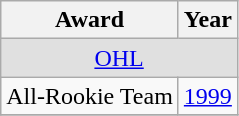<table class="wikitable">
<tr>
<th scope="col">Award</th>
<th scope="col">Year</th>
</tr>
<tr ALIGN="center" bgcolor="#e0e0e0">
<td colspan="3"><a href='#'>OHL</a></td>
</tr>
<tr>
<td>All-Rookie Team</td>
<td><a href='#'>1999</a></td>
</tr>
<tr>
</tr>
</table>
